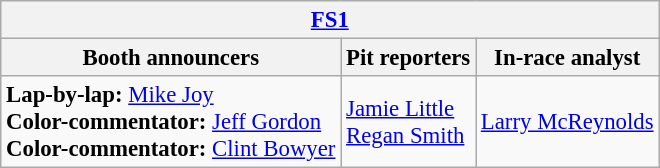<table class="wikitable" style="font-size: 95%">
<tr>
<th colspan="3"><a href='#'>FS1</a></th>
</tr>
<tr>
<th>Booth announcers</th>
<th>Pit reporters</th>
<th>In-race analyst</th>
</tr>
<tr>
<td><strong>Lap-by-lap:</strong> <a href='#'>Mike Joy</a><br><strong>Color-commentator:</strong> <a href='#'>Jeff Gordon</a><br><strong>Color-commentator:</strong> <a href='#'>Clint Bowyer</a></td>
<td><a href='#'>Jamie Little</a><br><a href='#'>Regan Smith</a></td>
<td><a href='#'>Larry McReynolds</a></td>
</tr>
</table>
